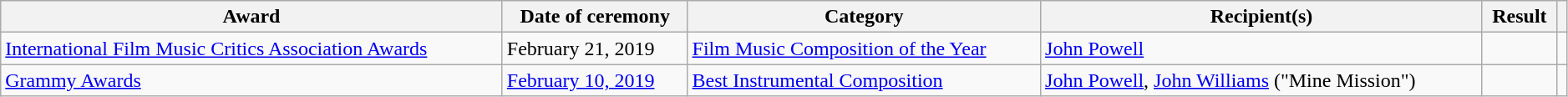<table class="wikitable plainrowheaders sortable" style="width:99%;">
<tr>
<th scope="col">Award</th>
<th scope="col">Date of ceremony</th>
<th scope="col">Category</th>
<th scope="col">Recipient(s)</th>
<th scope="col">Result</th>
<th scope="col" class="unsortable"></th>
</tr>
<tr>
<td><a href='#'>International Film Music Critics Association Awards</a></td>
<td>February 21, 2019</td>
<td><a href='#'>Film Music Composition of the Year</a></td>
<td><a href='#'>John Powell</a></td>
<td></td>
<td style="text-align:center;"></td>
</tr>
<tr>
<td><a href='#'>Grammy Awards</a></td>
<td><a href='#'>February 10, 2019</a></td>
<td><a href='#'>Best Instrumental Composition</a></td>
<td><a href='#'>John Powell</a>, <a href='#'>John Williams</a> ("Mine Mission")</td>
<td></td>
<td style="text-align:center;"></td>
</tr>
</table>
